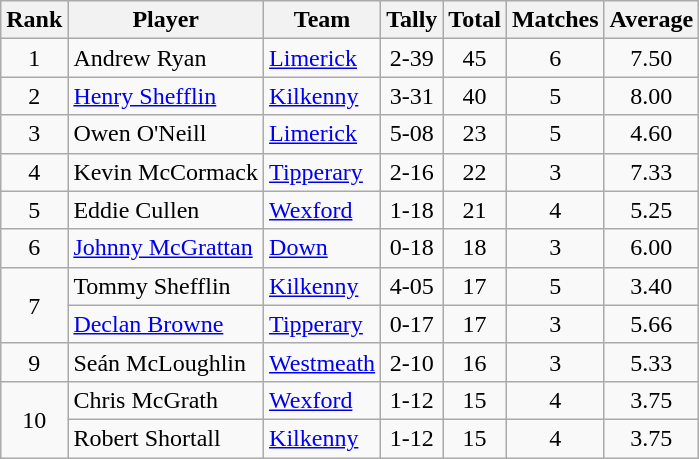<table class="wikitable">
<tr>
<th>Rank</th>
<th>Player</th>
<th>Team</th>
<th>Tally</th>
<th>Total</th>
<th>Matches</th>
<th>Average</th>
</tr>
<tr>
<td rowspan=1 align=center>1</td>
<td>Andrew Ryan</td>
<td><a href='#'>Limerick</a></td>
<td align=center>2-39</td>
<td align=center>45</td>
<td align=center>6</td>
<td align=center>7.50</td>
</tr>
<tr>
<td rowspan=1 align=center>2</td>
<td><a href='#'>Henry Shefflin</a></td>
<td><a href='#'>Kilkenny</a></td>
<td align=center>3-31</td>
<td align=center>40</td>
<td align=center>5</td>
<td align=center>8.00</td>
</tr>
<tr>
<td rowspan=1 align=center>3</td>
<td>Owen O'Neill</td>
<td><a href='#'>Limerick</a></td>
<td align=center>5-08</td>
<td align=center>23</td>
<td align=center>5</td>
<td align=center>4.60</td>
</tr>
<tr>
<td rowspan=1 align=center>4</td>
<td>Kevin McCormack</td>
<td><a href='#'>Tipperary</a></td>
<td align=center>2-16</td>
<td align=center>22</td>
<td align=center>3</td>
<td align=center>7.33</td>
</tr>
<tr>
<td rowspan=1 align=center>5</td>
<td>Eddie Cullen</td>
<td><a href='#'>Wexford</a></td>
<td align=center>1-18</td>
<td align=center>21</td>
<td align=center>4</td>
<td align=center>5.25</td>
</tr>
<tr>
<td rowspan=1 align=center>6</td>
<td><a href='#'>Johnny McGrattan</a></td>
<td><a href='#'>Down</a></td>
<td align=center>0-18</td>
<td align=center>18</td>
<td align=center>3</td>
<td align=center>6.00</td>
</tr>
<tr>
<td rowspan=2 align=center>7</td>
<td>Tommy Shefflin</td>
<td><a href='#'>Kilkenny</a></td>
<td align=center>4-05</td>
<td align=center>17</td>
<td align=center>5</td>
<td align=center>3.40</td>
</tr>
<tr>
<td><a href='#'>Declan Browne</a></td>
<td><a href='#'>Tipperary</a></td>
<td align=center>0-17</td>
<td align=center>17</td>
<td align=center>3</td>
<td align=center>5.66</td>
</tr>
<tr>
<td rowspan=1 align=center>9</td>
<td>Seán McLoughlin</td>
<td><a href='#'>Westmeath</a></td>
<td align=center>2-10</td>
<td align=center>16</td>
<td align=center>3</td>
<td align=center>5.33</td>
</tr>
<tr>
<td rowspan=2 align=center>10</td>
<td>Chris McGrath</td>
<td><a href='#'>Wexford</a></td>
<td align=center>1-12</td>
<td align=center>15</td>
<td align=center>4</td>
<td align=center>3.75</td>
</tr>
<tr>
<td>Robert Shortall</td>
<td><a href='#'>Kilkenny</a></td>
<td align=center>1-12</td>
<td align=center>15</td>
<td align=center>4</td>
<td align=center>3.75</td>
</tr>
</table>
